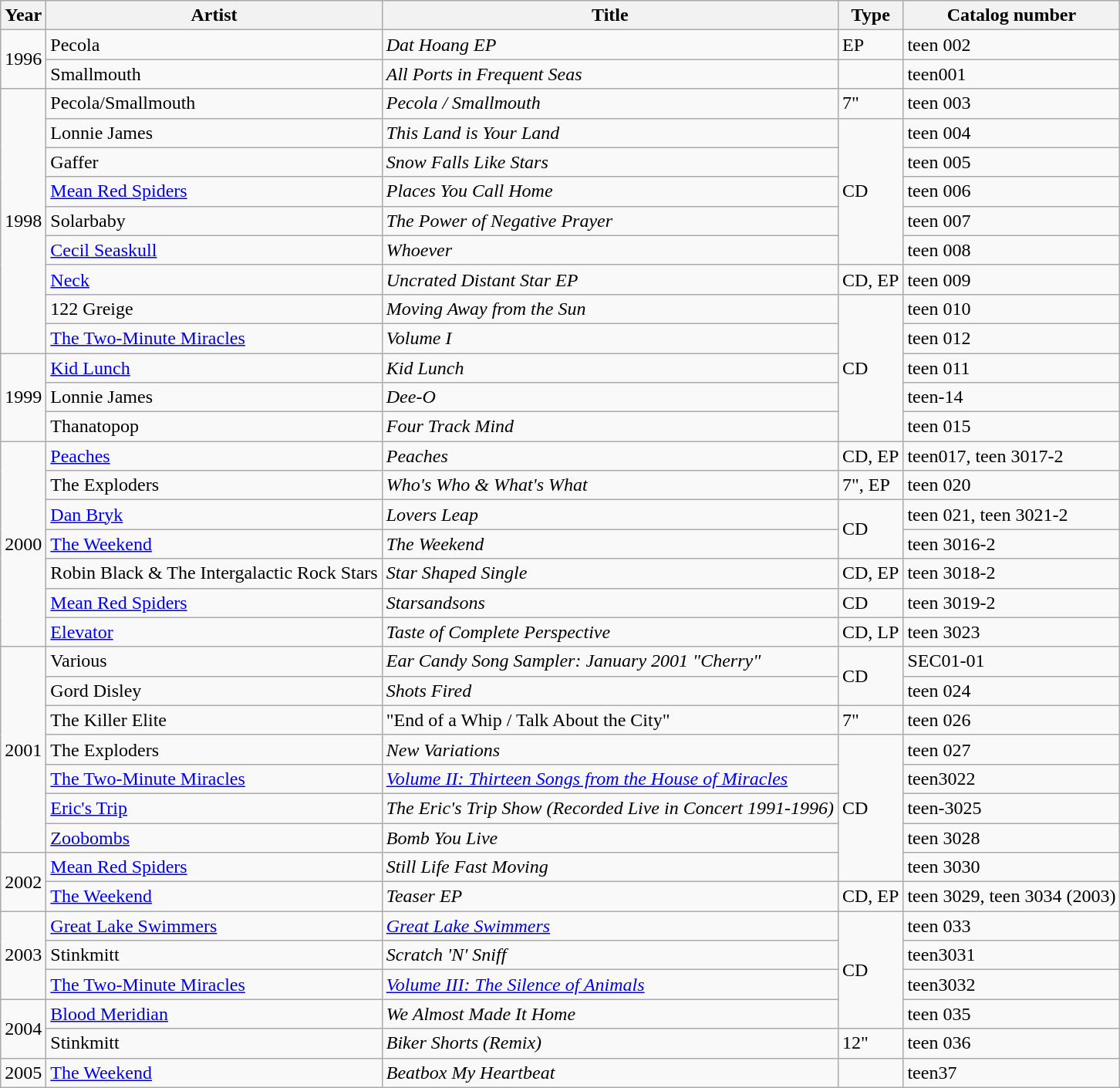<table class="wikitable sortable">
<tr>
<th>Year</th>
<th>Artist</th>
<th>Title</th>
<th>Type</th>
<th>Catalog number</th>
</tr>
<tr>
<td rowspan="2">1996</td>
<td>Pecola</td>
<td><em>Dat Hoang EP</em></td>
<td>EP</td>
<td>teen 002</td>
</tr>
<tr>
<td>Smallmouth</td>
<td><em>All Ports in Frequent Seas</em></td>
<td></td>
<td>teen001</td>
</tr>
<tr>
<td rowspan="9">1998</td>
<td>Pecola/Smallmouth</td>
<td><em>Pecola / Smallmouth</em></td>
<td>7"</td>
<td>teen 003</td>
</tr>
<tr>
<td>Lonnie James</td>
<td><em>This Land is Your Land</em></td>
<td rowspan="5">CD</td>
<td>teen 004</td>
</tr>
<tr>
<td>Gaffer</td>
<td><em>Snow Falls Like Stars</em></td>
<td>teen 005</td>
</tr>
<tr>
<td><a href='#'>Mean Red Spiders</a></td>
<td><em>Places You Call Home</em></td>
<td>teen 006</td>
</tr>
<tr>
<td>Solarbaby</td>
<td><em>The Power of Negative Prayer</em></td>
<td>teen 007</td>
</tr>
<tr>
<td><a href='#'>Cecil Seaskull</a></td>
<td><em>Whoever</em></td>
<td>teen 008</td>
</tr>
<tr>
<td><a href='#'>Neck</a></td>
<td><em>Uncrated Distant Star EP</em></td>
<td>CD, EP</td>
<td>teen 009</td>
</tr>
<tr>
<td>122 Greige</td>
<td><em>Moving Away from the Sun</em></td>
<td rowspan="5">CD</td>
<td>teen 010</td>
</tr>
<tr>
<td><a href='#'>The Two-Minute Miracles</a></td>
<td><em>Volume I</em></td>
<td>teen 012</td>
</tr>
<tr>
<td rowspan="3">1999</td>
<td><a href='#'>Kid Lunch</a></td>
<td><em>Kid Lunch</em></td>
<td>teen 011</td>
</tr>
<tr>
<td>Lonnie James</td>
<td><em>Dee-O</em></td>
<td>teen-14</td>
</tr>
<tr>
<td>Thanatopop</td>
<td><em>Four Track Mind</em></td>
<td>teen 015</td>
</tr>
<tr>
<td rowspan="7">2000</td>
<td><a href='#'>Peaches</a></td>
<td><em>Peaches</em></td>
<td>CD, EP</td>
<td>teen017, teen 3017-2</td>
</tr>
<tr>
<td>The Exploders</td>
<td><em>Who's Who & What's What</em></td>
<td>7", EP</td>
<td>teen 020</td>
</tr>
<tr>
<td><a href='#'>Dan Bryk</a></td>
<td><em>Lovers Leap</em></td>
<td rowspan="2">CD</td>
<td>teen 021, teen 3021-2</td>
</tr>
<tr>
<td><a href='#'>The Weekend</a></td>
<td><em>The Weekend</em></td>
<td>teen 3016-2</td>
</tr>
<tr>
<td>Robin Black & The Intergalactic Rock Stars</td>
<td><em>Star Shaped Single</em></td>
<td>CD, EP</td>
<td>teen 3018-2</td>
</tr>
<tr>
<td><a href='#'>Mean Red Spiders</a></td>
<td><em>Starsandsons</em></td>
<td>CD</td>
<td>teen 3019-2</td>
</tr>
<tr>
<td><a href='#'>Elevator</a></td>
<td><em>Taste of Complete Perspective</em></td>
<td>CD, LP</td>
<td>teen 3023</td>
</tr>
<tr>
<td rowspan="7">2001</td>
<td>Various</td>
<td><em>Ear Candy Song Sampler: January 2001 "Cherry"</em></td>
<td rowspan="2">CD</td>
<td>SEC01-01</td>
</tr>
<tr>
<td>Gord Disley</td>
<td><em>Shots Fired</em></td>
<td>teen 024</td>
</tr>
<tr>
<td>The Killer Elite</td>
<td>"End of a Whip / Talk About the City"</td>
<td>7"</td>
<td>teen 026</td>
</tr>
<tr>
<td>The Exploders</td>
<td><em>New Variations</em></td>
<td rowspan="5">CD</td>
<td>teen 027</td>
</tr>
<tr>
<td><a href='#'>The Two-Minute Miracles</a></td>
<td><em><a href='#'>Volume II: Thirteen Songs from the House of Miracles</a></em></td>
<td>teen3022</td>
</tr>
<tr>
<td><a href='#'>Eric's Trip</a></td>
<td><em>The Eric's Trip Show (Recorded Live in Concert 1991-1996)</em></td>
<td>teen-3025</td>
</tr>
<tr>
<td><a href='#'>Zoobombs</a></td>
<td><em>Bomb You Live</em></td>
<td>teen 3028</td>
</tr>
<tr>
<td rowspan="2">2002</td>
<td><a href='#'>Mean Red Spiders</a></td>
<td><em>Still Life Fast Moving</em></td>
<td>teen 3030</td>
</tr>
<tr>
<td><a href='#'>The Weekend</a></td>
<td><em>Teaser EP</em></td>
<td>CD, EP</td>
<td>teen 3029, teen 3034 (2003)</td>
</tr>
<tr>
<td rowspan="3">2003</td>
<td><a href='#'>Great Lake Swimmers</a></td>
<td><em><a href='#'>Great Lake Swimmers</a></em></td>
<td rowspan="4">CD</td>
<td>teen 033</td>
</tr>
<tr>
<td>Stinkmitt</td>
<td><em>Scratch 'N' Sniff</em></td>
<td>teen3031</td>
</tr>
<tr>
<td><a href='#'>The Two-Minute Miracles</a></td>
<td><em><a href='#'>Volume III: The Silence of Animals</a></em></td>
<td>teen3032</td>
</tr>
<tr>
<td rowspan="2">2004</td>
<td><a href='#'>Blood Meridian</a></td>
<td><em>We Almost Made It Home</em></td>
<td>teen 035</td>
</tr>
<tr>
<td>Stinkmitt</td>
<td><em>Biker Shorts (Remix)</em></td>
<td>12"</td>
<td>teen 036</td>
</tr>
<tr>
<td>2005</td>
<td><a href='#'>The Weekend</a></td>
<td><em>Beatbox My Heartbeat</em></td>
<td></td>
<td>teen37</td>
</tr>
</table>
